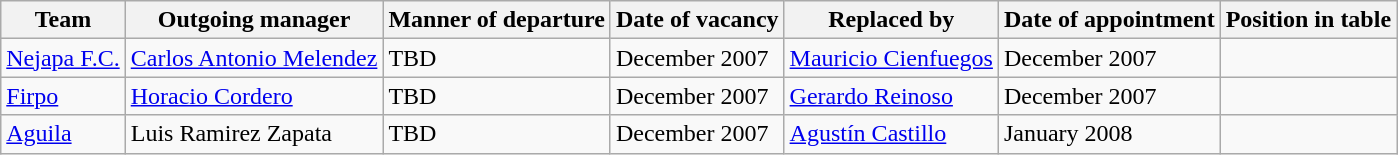<table class="wikitable">
<tr>
<th>Team</th>
<th>Outgoing manager</th>
<th>Manner of departure</th>
<th>Date of vacancy</th>
<th>Replaced by</th>
<th>Date of appointment</th>
<th>Position in table</th>
</tr>
<tr>
<td><a href='#'>Nejapa F.C.</a></td>
<td> <a href='#'>Carlos Antonio Melendez</a></td>
<td>TBD</td>
<td>December 2007</td>
<td> <a href='#'>Mauricio Cienfuegos</a></td>
<td>December 2007</td>
<td></td>
</tr>
<tr>
<td><a href='#'>Firpo</a></td>
<td> <a href='#'>Horacio Cordero</a></td>
<td>TBD</td>
<td>December 2007</td>
<td> <a href='#'>Gerardo Reinoso</a></td>
<td>December 2007</td>
<td></td>
</tr>
<tr>
<td><a href='#'>Aguila</a></td>
<td> Luis Ramirez Zapata</td>
<td>TBD</td>
<td>December 2007</td>
<td> <a href='#'>Agustín Castillo</a></td>
<td>January 2008</td>
<td></td>
</tr>
</table>
